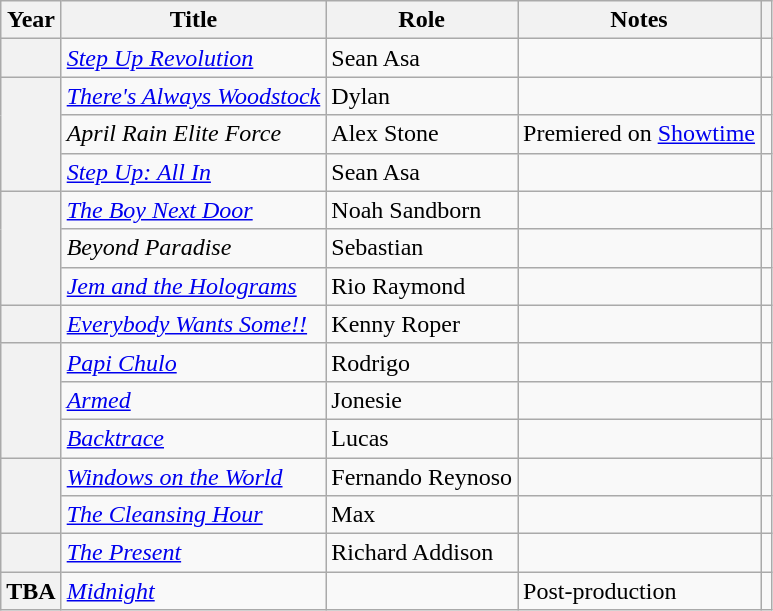<table class="wikitable plainrowheaders sortable">
<tr>
<th scope="col">Year</th>
<th scope="col">Title</th>
<th scope="col">Role</th>
<th scope="col" class="unsortable">Notes</th>
<th scope="col" class="unsortable"></th>
</tr>
<tr>
<th scope="row"></th>
<td><em><a href='#'>Step Up Revolution</a></em></td>
<td>Sean Asa</td>
<td></td>
<td style="text-align: center;"></td>
</tr>
<tr>
<th rowspan="3" scope="row"></th>
<td><em><a href='#'>There's Always Woodstock</a></em></td>
<td>Dylan</td>
<td></td>
<td style="text-align: center;"></td>
</tr>
<tr>
<td><em>April Rain</em>  <em>Elite Force</em></td>
<td>Alex Stone</td>
<td>Premiered on <a href='#'>Showtime</a></td>
<td style="text-align: center;"></td>
</tr>
<tr>
<td><em><a href='#'>Step Up: All In</a></em></td>
<td>Sean Asa</td>
<td></td>
<td style="text-align: center;"></td>
</tr>
<tr>
<th rowspan="3" scope="row"></th>
<td><em><a href='#'>The Boy Next Door</a></em></td>
<td>Noah Sandborn</td>
<td></td>
<td style="text-align: center;"></td>
</tr>
<tr>
<td><em>Beyond Paradise</em></td>
<td>Sebastian</td>
<td></td>
<td style="text-align: center;"></td>
</tr>
<tr>
<td><em><a href='#'>Jem and the Holograms</a></em></td>
<td>Rio Raymond</td>
<td></td>
<td style="text-align: center;"></td>
</tr>
<tr>
<th scope="row"></th>
<td><em><a href='#'>Everybody Wants Some!!</a></em></td>
<td>Kenny Roper</td>
<td></td>
<td style="text-align: center;"></td>
</tr>
<tr>
<th rowspan="3" scope="row"></th>
<td><em><a href='#'>Papi Chulo</a></em></td>
<td>Rodrigo</td>
<td></td>
<td style="text-align: center;"></td>
</tr>
<tr>
<td><em><a href='#'>Armed</a></em></td>
<td>Jonesie</td>
<td></td>
<td style="text-align: center;"></td>
</tr>
<tr>
<td><em><a href='#'>Backtrace</a></em></td>
<td>Lucas</td>
<td></td>
<td style="text-align: center;"></td>
</tr>
<tr>
<th rowspan="2" scope="row"></th>
<td><em><a href='#'>Windows on the World</a></em></td>
<td>Fernando Reynoso</td>
<td></td>
<td style="text-align: center;"></td>
</tr>
<tr>
<td><em><a href='#'>The Cleansing Hour</a></em></td>
<td>Max</td>
<td></td>
<td style="text-align: center;"></td>
</tr>
<tr>
<th scope="row"></th>
<td><em><a href='#'>The Present</a></em></td>
<td>Richard Addison</td>
<td></td>
<td style="text-align: center;"></td>
</tr>
<tr>
<th scope="row">TBA</th>
<td><em><a href='#'>Midnight</a></em></td>
<td></td>
<td>Post-production</td>
<td style="text-align: center;"></td>
</tr>
</table>
